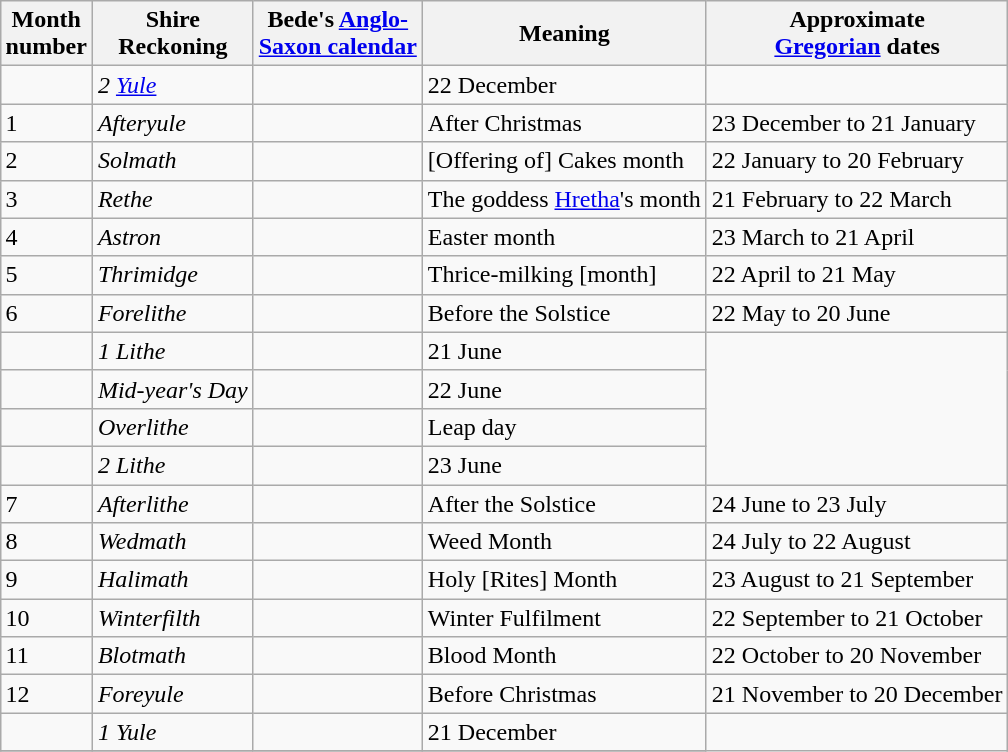<table class="wikitable collapsible collapsed" style="margin:1em auto;">
<tr>
<th>Month<br>number</th>
<th>Shire<br>Reckoning</th>
<th>Bede's <a href='#'>Anglo-<br>Saxon calendar</a></th>
<th>Meaning</th>
<th>Approximate <br><a href='#'>Gregorian</a> dates</th>
</tr>
<tr>
<td></td>
<td><em>2 <a href='#'>Yule</a></em></td>
<td></td>
<td>22 December</td>
</tr>
<tr>
<td>1</td>
<td><em>Afteryule</em></td>
<td></td>
<td>After Christmas</td>
<td>23 December to 21 January</td>
</tr>
<tr>
<td>2</td>
<td><em>Solmath</em></td>
<td></td>
<td>[Offering of] Cakes month</td>
<td>22 January to 20 February</td>
</tr>
<tr>
<td>3</td>
<td><em>Rethe</em></td>
<td></td>
<td>The goddess <a href='#'>Hretha</a>'s month</td>
<td>21 February to 22 March</td>
</tr>
<tr>
<td>4</td>
<td><em>Astron</em></td>
<td></td>
<td>Easter month</td>
<td>23 March to 21 April</td>
</tr>
<tr>
<td>5</td>
<td><em>Thrimidge</em></td>
<td></td>
<td>Thrice-milking [month]</td>
<td>22 April to 21 May</td>
</tr>
<tr>
<td>6</td>
<td><em>Forelithe</em></td>
<td></td>
<td>Before the Solstice</td>
<td>22 May to 20 June</td>
</tr>
<tr>
<td></td>
<td><em>1 Lithe</em></td>
<td></td>
<td>21 June</td>
</tr>
<tr>
<td></td>
<td><em>Mid-year's Day</em></td>
<td></td>
<td>22 June</td>
</tr>
<tr>
<td></td>
<td><em>Overlithe</em></td>
<td></td>
<td>Leap day</td>
</tr>
<tr>
<td></td>
<td><em>2 Lithe</em></td>
<td></td>
<td>23 June</td>
</tr>
<tr>
<td>7</td>
<td><em>Afterlithe</em></td>
<td></td>
<td>After the Solstice</td>
<td>24 June to 23 July</td>
</tr>
<tr>
<td>8</td>
<td><em>Wedmath</em></td>
<td></td>
<td>Weed Month</td>
<td>24 July to 22 August</td>
</tr>
<tr>
<td>9</td>
<td><em>Halimath</em></td>
<td></td>
<td>Holy [Rites] Month</td>
<td>23 August to 21 September</td>
</tr>
<tr>
<td>10</td>
<td><em>Winterfilth</em></td>
<td></td>
<td>Winter Fulfilment</td>
<td>22 September to 21 October</td>
</tr>
<tr>
<td>11</td>
<td><em>Blotmath</em></td>
<td></td>
<td>Blood Month</td>
<td>22 October to 20 November</td>
</tr>
<tr>
<td>12</td>
<td><em>Foreyule</em></td>
<td></td>
<td>Before Christmas</td>
<td>21 November to 20 December</td>
</tr>
<tr>
<td></td>
<td><em>1 Yule</em></td>
<td></td>
<td>21 December</td>
</tr>
<tr>
</tr>
</table>
